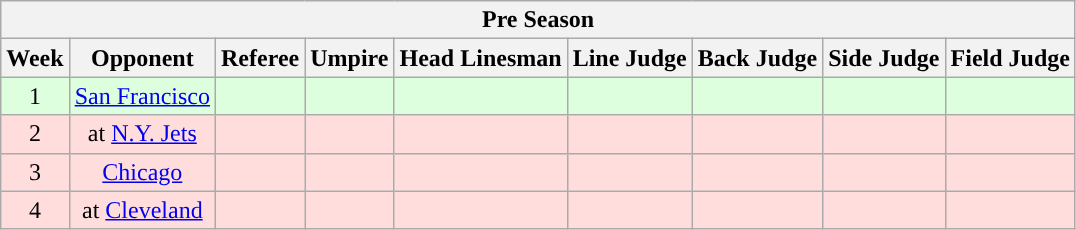<table class="wikitable" style="text-align:center">
<tr>
<th colspan="9">Pre Season</th>
</tr>
<tr>
<th>Week</th>
<th>Opponent</th>
<th>Referee</th>
<th>Umpire</th>
<th>Head Linesman</th>
<th>Line Judge</th>
<th>Back Judge</th>
<th>Side Judge</th>
<th>Field Judge</th>
</tr>
<tr style="background: #ddffdd;">
<td>1</td>
<td><a href='#'>San Francisco</a></td>
<td></td>
<td></td>
<td></td>
<td></td>
<td></td>
<td></td>
<td></td>
</tr>
<tr style="background: #ffdddd;">
<td>2</td>
<td>at <a href='#'>N.Y. Jets</a></td>
<td></td>
<td></td>
<td></td>
<td></td>
<td></td>
<td></td>
<td></td>
</tr>
<tr style="background: #ffdddd;">
<td>3</td>
<td><a href='#'>Chicago</a></td>
<td></td>
<td></td>
<td></td>
<td></td>
<td></td>
<td></td>
<td></td>
</tr>
<tr style="background: #ffdddd;">
<td>4</td>
<td>at <a href='#'>Cleveland</a></td>
<td></td>
<td></td>
<td></td>
<td></td>
<td></td>
<td></td>
<td></td>
</tr>
</table>
